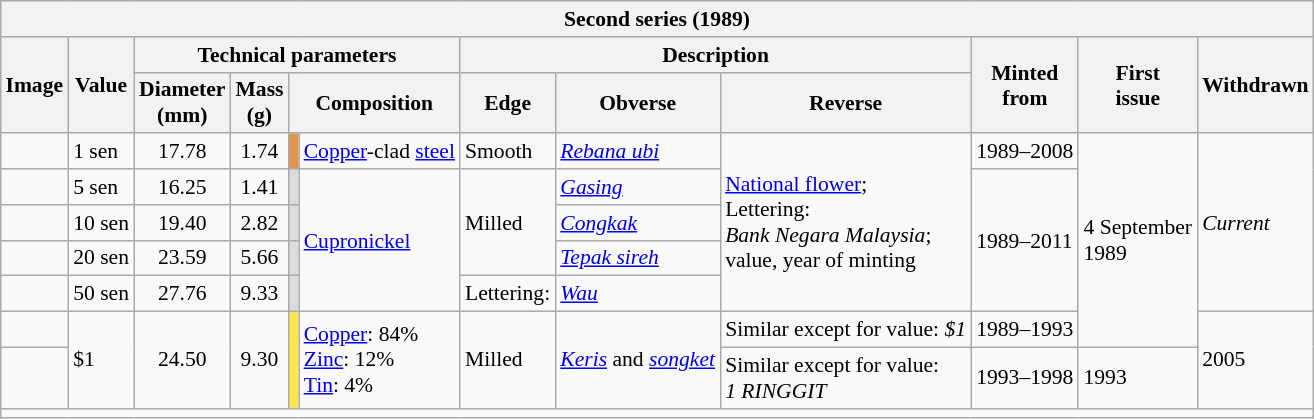<table class="wikitable" style="margin:auto; font-size:90%; border-width:1px;">
<tr>
<th colspan=12>Second series (1989)</th>
</tr>
<tr>
<th rowspan=2>Image</th>
<th rowspan=2>Value</th>
<th colspan=4>Technical parameters</th>
<th colspan=3>Description</th>
<th rowspan=2>Minted<br>from</th>
<th rowspan=2>First<br>issue</th>
<th rowspan=2>Withdrawn</th>
</tr>
<tr>
<th>Diameter<br>(mm)</th>
<th>Mass<br>(g)</th>
<th colspan=2>Composition</th>
<th>Edge</th>
<th>Obverse</th>
<th>Reverse</th>
</tr>
<tr>
<td></td>
<td>1 sen</td>
<td align=center>17.78</td>
<td align=center>1.74</td>
<td style="background-color:#e0954f;"></td>
<td><a href='#'>Copper</a>-clad <a href='#'>steel</a></td>
<td>Smooth</td>
<td><em><a href='#'>Rebana ubi</a></em></td>
<td rowspan=5><a href='#'>National flower</a>;<br>Lettering:<br><em>Bank Negara Malaysia</em>;<br>value, year of minting</td>
<td>1989–2008</td>
<td rowspan=6>4 September<br>1989</td>
<td rowspan=5><em>Current</em></td>
</tr>
<tr>
<td></td>
<td>5 sen</td>
<td align=center>16.25</td>
<td align=center>1.41</td>
<td style="background-color:#dcdcdc;"></td>
<td rowspan=4><a href='#'>Cupronickel</a></td>
<td rowspan=3>Milled</td>
<td><em><a href='#'>Gasing</a></em></td>
<td rowspan=4>1989–2011</td>
</tr>
<tr>
<td></td>
<td>10 sen</td>
<td align=center>19.40</td>
<td align=center>2.82</td>
<td style="background-color:#dcdcdc;"></td>
<td><em><a href='#'>Congkak</a></em></td>
</tr>
<tr>
<td></td>
<td>20 sen</td>
<td align=center>23.59</td>
<td align=center>5.66</td>
<td style="background-color:#dcdcdc;"></td>
<td><em><a href='#'>Tepak sireh</a></em></td>
</tr>
<tr>
<td></td>
<td>50 sen</td>
<td align=center>27.76</td>
<td align=center>9.33</td>
<td style="background-color:#dcdcdc;"></td>
<td>Lettering:<br><em></em></td>
<td><em><a href='#'>Wau</a></em></td>
</tr>
<tr>
<td></td>
<td rowspan=2>$1</td>
<td rowspan=2 align=center>24.50</td>
<td rowspan=2 align=center>9.30</td>
<td rowspan=2 style="background-color:#ffe550;"></td>
<td rowspan=2><a href='#'>Copper</a>: 84%<br><a href='#'>Zinc</a>: 12%<br><a href='#'>Tin</a>: 4%</td>
<td rowspan=2>Milled</td>
<td rowspan=2><em><a href='#'>Keris</a></em> and <em><a href='#'>songket</a></em></td>
<td>Similar except for value: <em>$1</em></td>
<td>1989–1993</td>
<td rowspan=2>2005</td>
</tr>
<tr>
<td></td>
<td>Similar except for value:<br><em>1 RINGGIT</em></td>
<td>1993–1998</td>
<td>1993</td>
</tr>
<tr>
<td colspan="12"></td>
</tr>
</table>
